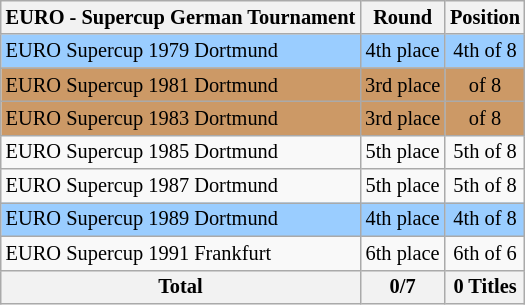<table class="wikitable" style="font-size: 90%; text-align:center; font-size:85%;">
<tr>
<th>EURO - Supercup German Tournament</th>
<th>Round</th>
<th>Position</th>
</tr>
<tr style="background:#9acdff;">
<td align="left"> EURO Supercup 1979 Dortmund</td>
<td>4th place</td>
<td>4th of 8</td>
</tr>
<tr style ="background:#c96;">
<td align="left"> EURO Supercup 1981 Dortmund</td>
<td>3rd place</td>
<td> of 8</td>
</tr>
<tr style ="background:#c96;">
<td align="left"> EURO Supercup 1983 Dortmund</td>
<td>3rd place</td>
<td>of 8</td>
</tr>
<tr style=>
<td align="left"> EURO Supercup 1985 Dortmund</td>
<td>5th place</td>
<td>5th of 8</td>
</tr>
<tr style=>
<td align="left"> EURO Supercup 1987 Dortmund</td>
<td>5th place</td>
<td>5th of 8</td>
</tr>
<tr style="background:#9acdff;">
<td align="left"> EURO Supercup 1989 Dortmund</td>
<td>4th place</td>
<td>4th of 8</td>
</tr>
<tr style=>
<td align="left"> EURO Supercup 1991 Frankfurt</td>
<td>6th place</td>
<td>6th of 6</td>
</tr>
<tr>
<th>Total</th>
<th>0/7</th>
<th>0 Titles</th>
</tr>
</table>
